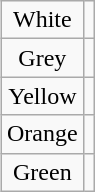<table class="wikitable" style="float:right;margin-left:4px;text-align:center;">
<tr>
<td>White</td>
<td></td>
</tr>
<tr>
<td>Grey</td>
<td></td>
</tr>
<tr>
<td>Yellow</td>
<td></td>
</tr>
<tr>
<td>Orange</td>
<td></td>
</tr>
<tr>
<td>Green</td>
<td></td>
</tr>
</table>
